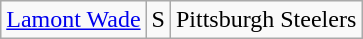<table class="wikitable" style="text-align:center">
<tr>
<td><a href='#'>Lamont Wade</a></td>
<td>S</td>
<td>Pittsburgh Steelers</td>
</tr>
</table>
